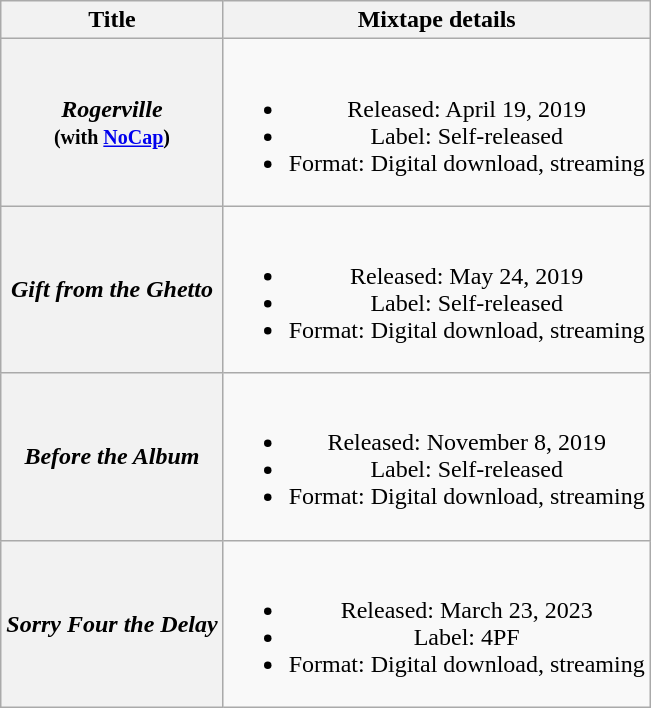<table class="wikitable plainrowheaders" style="text-align:center;">
<tr>
<th scope="col">Title</th>
<th scope="col">Mixtape details</th>
</tr>
<tr>
<th scope="row"><em>Rogerville</em><br><small>(with <a href='#'>NoCap</a>)</small></th>
<td><br><ul><li>Released: April 19, 2019</li><li>Label: Self-released</li><li>Format: Digital download, streaming</li></ul></td>
</tr>
<tr>
<th scope="row"><em>Gift from the Ghetto</em></th>
<td><br><ul><li>Released: May 24, 2019</li><li>Label: Self-released</li><li>Format: Digital download, streaming</li></ul></td>
</tr>
<tr>
<th scope="row"><em>Before the Album</em></th>
<td><br><ul><li>Released: November 8, 2019</li><li>Label: Self-released</li><li>Format: Digital download, streaming</li></ul></td>
</tr>
<tr>
<th scope="row"><em>Sorry Four the Delay</em></th>
<td><br><ul><li>Released: March 23, 2023</li><li>Label: 4PF</li><li>Format: Digital download, streaming</li></ul></td>
</tr>
</table>
